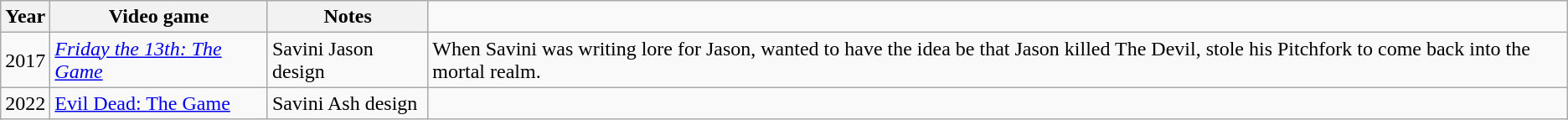<table class="wikitable">
<tr>
<th>Year</th>
<th>Video game</th>
<th>Notes</th>
</tr>
<tr>
<td>2017</td>
<td><em><a href='#'>Friday the 13th: The Game</a></em></td>
<td>Savini Jason design</td>
<td>When Savini was writing lore for Jason, wanted to have the idea be that Jason killed The Devil, stole his Pitchfork to come back into the mortal realm.</td>
</tr>
<tr>
<td>2022</td>
<td><a href='#'>Evil Dead: The Game</a></td>
<td>Savini Ash design</td>
</tr>
</table>
